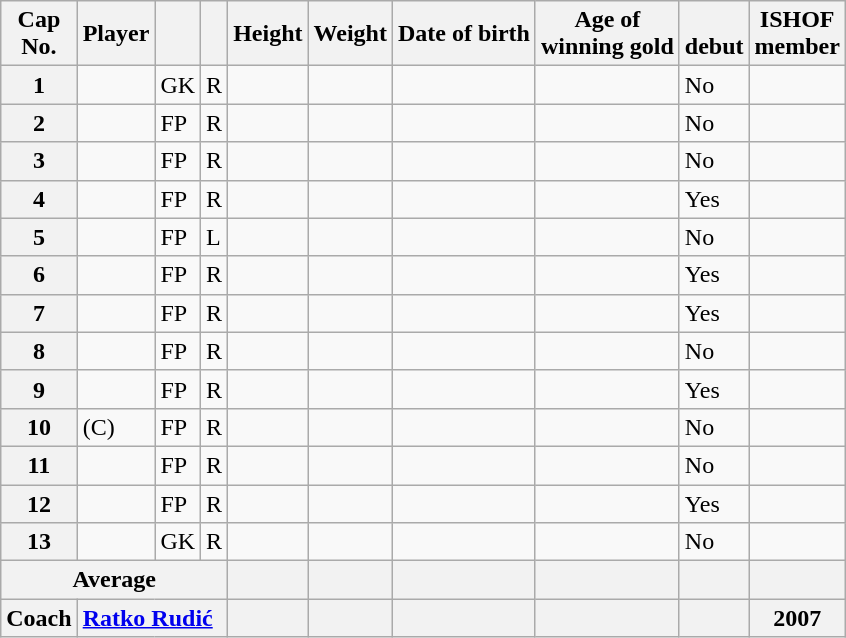<table class="wikitable sortable sticky-header defaultcenter col2left col5left col6right col7right col8left" style="font-size: 100%; margin-left: 1em;">
<tr>
<th scope="col">Cap<br>No.</th>
<th scope="col">Player</th>
<th scope="col"></th>
<th scope="col"></th>
<th scope="col">Height</th>
<th scope="col">Weight</th>
<th scope="col">Date of birth</th>
<th scope="col">Age of<br>winning gold</th>
<th scope="col"><br>debut</th>
<th scope="col">ISHOF<br>member</th>
</tr>
<tr>
<th scope="row">1</th>
<td></td>
<td>GK</td>
<td>R</td>
<td></td>
<td></td>
<td></td>
<td></td>
<td>No</td>
<td></td>
</tr>
<tr>
<th scope="row">2</th>
<td></td>
<td>FP</td>
<td>R</td>
<td></td>
<td></td>
<td></td>
<td></td>
<td>No</td>
<td></td>
</tr>
<tr>
<th scope="row">3</th>
<td></td>
<td>FP</td>
<td>R</td>
<td></td>
<td></td>
<td></td>
<td></td>
<td>No</td>
<td></td>
</tr>
<tr>
<th scope="row">4</th>
<td></td>
<td>FP</td>
<td>R</td>
<td></td>
<td></td>
<td></td>
<td></td>
<td>Yes</td>
<td></td>
</tr>
<tr>
<th scope="row">5</th>
<td></td>
<td>FP</td>
<td>L</td>
<td></td>
<td></td>
<td></td>
<td></td>
<td>No</td>
<td></td>
</tr>
<tr>
<th scope="row">6</th>
<td></td>
<td>FP</td>
<td>R</td>
<td></td>
<td></td>
<td></td>
<td></td>
<td>Yes</td>
<td></td>
</tr>
<tr>
<th scope="row">7</th>
<td></td>
<td>FP</td>
<td>R</td>
<td></td>
<td></td>
<td></td>
<td></td>
<td>Yes</td>
<td></td>
</tr>
<tr>
<th scope="row">8</th>
<td></td>
<td>FP</td>
<td>R</td>
<td></td>
<td></td>
<td></td>
<td></td>
<td>No</td>
<td></td>
</tr>
<tr>
<th scope="row">9</th>
<td></td>
<td>FP</td>
<td>R</td>
<td></td>
<td></td>
<td></td>
<td></td>
<td>Yes</td>
<td></td>
</tr>
<tr>
<th scope="row">10</th>
<td> (C)</td>
<td>FP</td>
<td>R</td>
<td></td>
<td></td>
<td></td>
<td></td>
<td>No</td>
<td></td>
</tr>
<tr>
<th scope="row">11</th>
<td></td>
<td>FP</td>
<td>R</td>
<td></td>
<td></td>
<td></td>
<td></td>
<td>No</td>
<td></td>
</tr>
<tr>
<th scope="row">12</th>
<td></td>
<td>FP</td>
<td>R</td>
<td></td>
<td></td>
<td></td>
<td></td>
<td>Yes</td>
<td></td>
</tr>
<tr>
<th scope="row">13</th>
<td></td>
<td>GK</td>
<td>R</td>
<td></td>
<td></td>
<td></td>
<td></td>
<td>No</td>
<td></td>
</tr>
<tr class="sortbottom">
<th colspan="4">Average</th>
<th style="text-align: left;"></th>
<th style="text-align: right;"></th>
<th style="text-align: right;"></th>
<th style="text-align: left;"></th>
<th></th>
<th></th>
</tr>
<tr class="sortbottom">
<th>Coach</th>
<th colspan="3" style="text-align: left;"><a href='#'>Ratko Rudić</a></th>
<th style="text-align: left;"></th>
<th></th>
<th style="text-align: right;"></th>
<th style="text-align: left;"></th>
<th></th>
<th>2007</th>
</tr>
</table>
